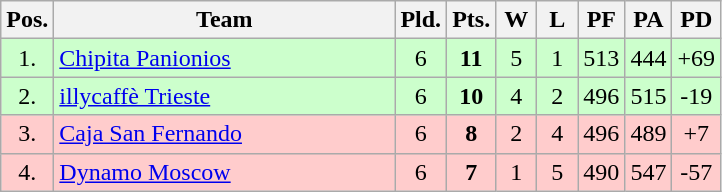<table class="wikitable" style="text-align:center">
<tr>
<th width=15>Pos.</th>
<th width=220>Team</th>
<th width=20>Pld.</th>
<th width=20>Pts.</th>
<th width=20>W</th>
<th width=20>L</th>
<th width=20>PF</th>
<th width=20>PA</th>
<th width=20>PD</th>
</tr>
<tr style="background:#cfc;">
<td>1.</td>
<td align=left> <a href='#'>Chipita Panionios</a></td>
<td>6</td>
<td><strong>11</strong></td>
<td>5</td>
<td>1</td>
<td>513</td>
<td>444</td>
<td>+69</td>
</tr>
<tr style="background:#cfc;">
<td>2.</td>
<td align=left> <a href='#'>illycaffè Trieste</a></td>
<td>6</td>
<td><strong>10</strong></td>
<td>4</td>
<td>2</td>
<td>496</td>
<td>515</td>
<td>-19</td>
</tr>
<tr style="background:#fcc;">
<td>3.</td>
<td align=left> <a href='#'>Caja San Fernando</a></td>
<td>6</td>
<td><strong>8</strong></td>
<td>2</td>
<td>4</td>
<td>496</td>
<td>489</td>
<td>+7</td>
</tr>
<tr style="background:#fcc;">
<td>4.</td>
<td align=left> <a href='#'>Dynamo Moscow</a></td>
<td>6</td>
<td><strong>7</strong></td>
<td>1</td>
<td>5</td>
<td>490</td>
<td>547</td>
<td>-57</td>
</tr>
</table>
